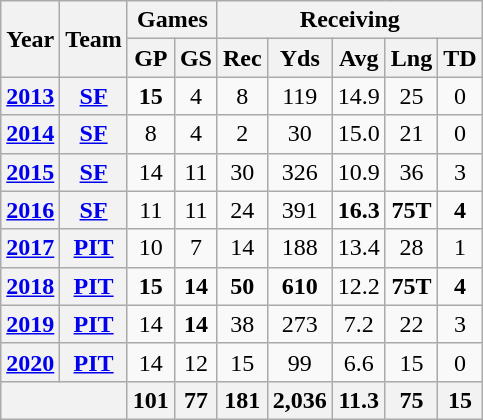<table class=wikitable style="text-align:center;">
<tr>
<th rowspan="2">Year</th>
<th rowspan="2">Team</th>
<th colspan="2">Games</th>
<th colspan="5">Receiving</th>
</tr>
<tr>
<th>GP</th>
<th>GS</th>
<th>Rec</th>
<th>Yds</th>
<th>Avg</th>
<th>Lng</th>
<th>TD</th>
</tr>
<tr>
<th><a href='#'>2013</a></th>
<th><a href='#'>SF</a></th>
<td><strong>15</strong></td>
<td>4</td>
<td>8</td>
<td>119</td>
<td>14.9</td>
<td>25</td>
<td>0</td>
</tr>
<tr>
<th><a href='#'>2014</a></th>
<th><a href='#'>SF</a></th>
<td>8</td>
<td>4</td>
<td>2</td>
<td>30</td>
<td>15.0</td>
<td>21</td>
<td>0</td>
</tr>
<tr>
<th><a href='#'>2015</a></th>
<th><a href='#'>SF</a></th>
<td>14</td>
<td>11</td>
<td>30</td>
<td>326</td>
<td>10.9</td>
<td>36</td>
<td>3</td>
</tr>
<tr>
<th><a href='#'>2016</a></th>
<th><a href='#'>SF</a></th>
<td>11</td>
<td>11</td>
<td>24</td>
<td>391</td>
<td><strong>16.3</strong></td>
<td><strong>75T</strong></td>
<td><strong>4</strong></td>
</tr>
<tr>
<th><a href='#'>2017</a></th>
<th><a href='#'>PIT</a></th>
<td>10</td>
<td>7</td>
<td>14</td>
<td>188</td>
<td>13.4</td>
<td>28</td>
<td>1</td>
</tr>
<tr>
<th><a href='#'>2018</a></th>
<th><a href='#'>PIT</a></th>
<td><strong>15</strong></td>
<td><strong>14</strong></td>
<td><strong>50</strong></td>
<td><strong>610</strong></td>
<td>12.2</td>
<td><strong>75T</strong></td>
<td><strong>4</strong></td>
</tr>
<tr>
<th><a href='#'>2019</a></th>
<th><a href='#'>PIT</a></th>
<td>14</td>
<td><strong>14</strong></td>
<td>38</td>
<td>273</td>
<td>7.2</td>
<td>22</td>
<td>3</td>
</tr>
<tr>
<th><a href='#'>2020</a></th>
<th><a href='#'>PIT</a></th>
<td>14</td>
<td>12</td>
<td>15</td>
<td>99</td>
<td>6.6</td>
<td>15</td>
<td>0</td>
</tr>
<tr>
<th colspan="2"></th>
<th>101</th>
<th>77</th>
<th>181</th>
<th>2,036</th>
<th>11.3</th>
<th>75</th>
<th>15</th>
</tr>
</table>
